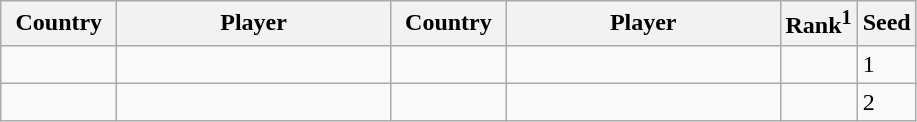<table class="sortable wikitable">
<tr>
<th width="70">Country</th>
<th width="175">Player</th>
<th width="70">Country</th>
<th width="175">Player</th>
<th>Rank<sup>1</sup></th>
<th>Seed</th>
</tr>
<tr>
<td></td>
<td></td>
<td></td>
<td></td>
<td></td>
<td>1</td>
</tr>
<tr>
<td></td>
<td></td>
<td></td>
<td></td>
<td></td>
<td>2</td>
</tr>
</table>
